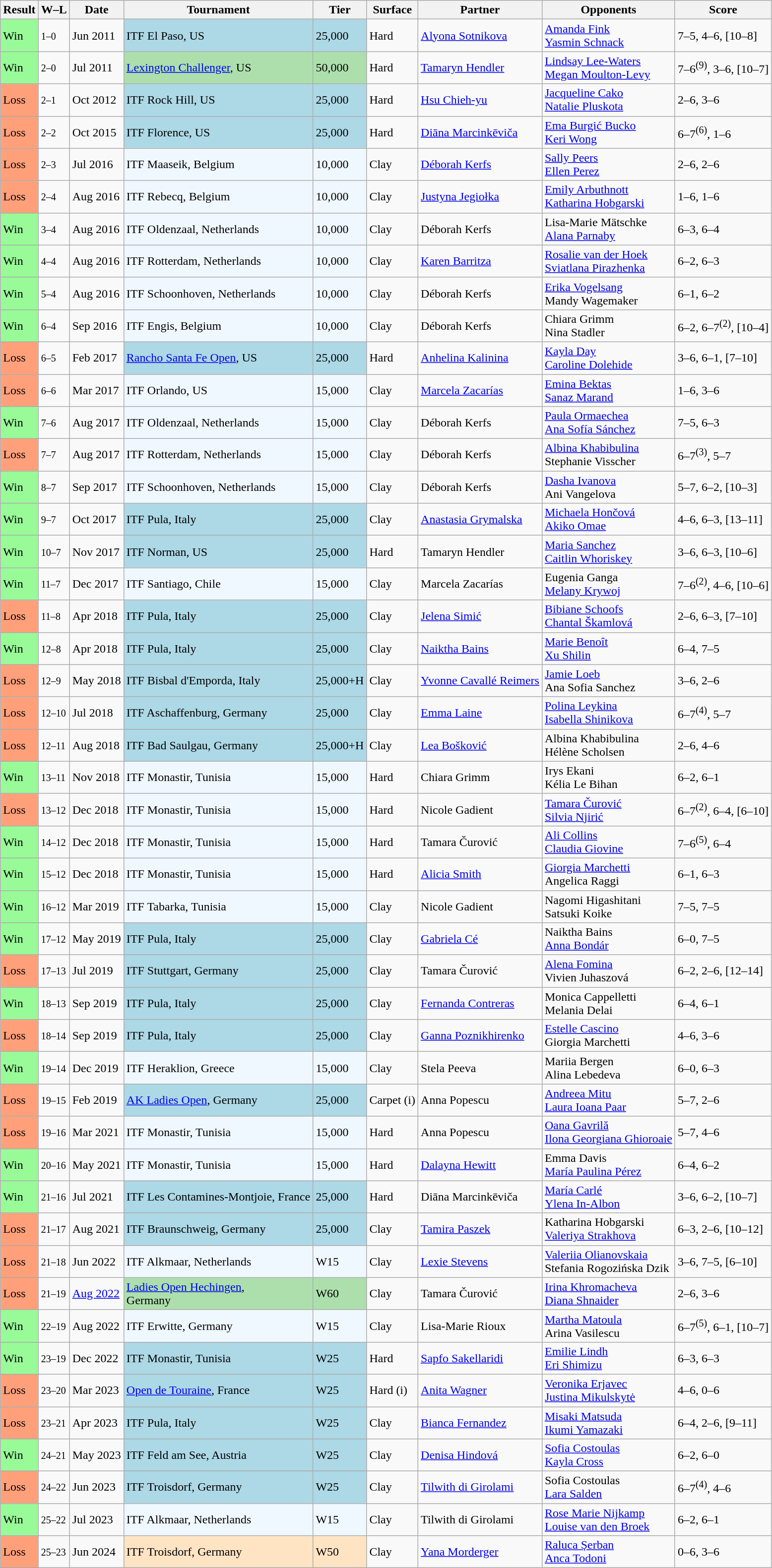<table class="sortable wikitable">
<tr>
<th>Result</th>
<th class=unsortable>W–L</th>
<th>Date</th>
<th>Tournament</th>
<th>Tier</th>
<th>Surface</th>
<th>Partner</th>
<th>Opponents</th>
<th class="unsortable">Score</th>
</tr>
<tr>
<td style="background:#98fb98;">Win</td>
<td><small>1–0</small></td>
<td>Jun 2011</td>
<td style="background:lightblue;">ITF El Paso, US</td>
<td style="background:lightblue;">25,000</td>
<td>Hard</td>
<td> <a href='#'>Alyona Sotnikova</a></td>
<td> <a href='#'>Amanda Fink</a> <br>  <a href='#'>Yasmin Schnack</a></td>
<td>7–5, 4–6, [10–8]</td>
</tr>
<tr>
<td style="background:#98fb98;">Win</td>
<td><small>2–0</small></td>
<td>Jul 2011</td>
<td style="background:#addfad;"><a href='#'>Lexington Challenger</a>, US</td>
<td style="background:#addfad;">50,000</td>
<td>Hard</td>
<td> <a href='#'>Tamaryn Hendler</a></td>
<td> <a href='#'>Lindsay Lee-Waters</a> <br>  <a href='#'>Megan Moulton-Levy</a></td>
<td>7–6<sup>(9)</sup>, 3–6, [10–7]</td>
</tr>
<tr>
<td style="background:#ffa07a;">Loss</td>
<td><small>2–1</small></td>
<td>Oct 2012</td>
<td style="background:lightblue;">ITF Rock Hill, US</td>
<td style="background:lightblue;">25,000</td>
<td>Hard</td>
<td> <a href='#'>Hsu Chieh-yu</a></td>
<td> <a href='#'>Jacqueline Cako</a> <br>  <a href='#'>Natalie Pluskota</a></td>
<td>2–6, 3–6</td>
</tr>
<tr>
<td style="background:#ffa07a;">Loss</td>
<td><small>2–2</small></td>
<td>Oct 2015</td>
<td style="background:lightblue;">ITF Florence, US</td>
<td style="background:lightblue;">25,000</td>
<td>Hard</td>
<td> <a href='#'>Diāna Marcinkēviča</a></td>
<td> <a href='#'>Ema Burgić Bucko</a> <br>  <a href='#'>Keri Wong</a></td>
<td>6–7<sup>(6)</sup>, 1–6</td>
</tr>
<tr>
<td style="background:#ffa07a;">Loss</td>
<td><small>2–3</small></td>
<td>Jul 2016</td>
<td style="background:#f0f8ff;">ITF Maaseik, Belgium</td>
<td style="background:#f0f8ff;">10,000</td>
<td>Clay</td>
<td> <a href='#'>Déborah Kerfs</a></td>
<td> <a href='#'>Sally Peers</a> <br>  <a href='#'>Ellen Perez</a></td>
<td>2–6, 2–6</td>
</tr>
<tr>
<td style="background:#ffa07a;">Loss</td>
<td><small>2–4</small></td>
<td>Aug 2016</td>
<td style="background:#f0f8ff;">ITF Rebecq, Belgium</td>
<td style="background:#f0f8ff;">10,000</td>
<td>Clay</td>
<td> <a href='#'>Justyna Jegiołka</a></td>
<td> <a href='#'>Emily Arbuthnott</a> <br>  <a href='#'>Katharina Hobgarski</a></td>
<td>1–6, 1–6</td>
</tr>
<tr>
<td style="background:#98fb98;">Win</td>
<td><small>3–4</small></td>
<td>Aug 2016</td>
<td style="background:#f0f8ff;">ITF Oldenzaal, Netherlands</td>
<td style="background:#f0f8ff;">10,000</td>
<td>Clay</td>
<td> Déborah Kerfs</td>
<td> Lisa-Marie Mätschke <br>  <a href='#'>Alana Parnaby</a></td>
<td>6–3, 6–4</td>
</tr>
<tr>
<td style="background:#98fb98;">Win</td>
<td><small>4–4</small></td>
<td>Aug 2016</td>
<td style="background:#f0f8ff;">ITF Rotterdam, Netherlands</td>
<td style="background:#f0f8ff;">10,000</td>
<td>Clay</td>
<td> <a href='#'>Karen Barritza</a></td>
<td> <a href='#'>Rosalie van der Hoek</a> <br>  <a href='#'>Sviatlana Pirazhenka</a></td>
<td>6–2, 6–3</td>
</tr>
<tr>
<td style="background:#98fb98;">Win</td>
<td><small>5–4</small></td>
<td>Aug 2016</td>
<td style="background:#f0f8ff;">ITF Schoonhoven, Netherlands</td>
<td style="background:#f0f8ff;">10,000</td>
<td>Clay</td>
<td> Déborah Kerfs</td>
<td> <a href='#'>Erika Vogelsang</a> <br>  Mandy Wagemaker</td>
<td>6–1, 6–2</td>
</tr>
<tr>
<td style="background:#98fb98;">Win</td>
<td><small>6–4</small></td>
<td>Sep 2016</td>
<td style="background:#f0f8ff;">ITF Engis, Belgium</td>
<td style="background:#f0f8ff;">10,000</td>
<td>Clay</td>
<td> Déborah Kerfs</td>
<td> Chiara Grimm <br>  Nina Stadler</td>
<td>6–2, 6–7<sup>(2)</sup>, [10–4]</td>
</tr>
<tr>
<td style="background:#ffa07a;">Loss</td>
<td><small>6–5</small></td>
<td>Feb 2017</td>
<td style="background:lightblue;"><a href='#'>Rancho Santa Fe Open</a>, US</td>
<td style="background:lightblue;">25,000</td>
<td>Hard</td>
<td> <a href='#'>Anhelina Kalinina</a></td>
<td> <a href='#'>Kayla Day</a> <br>  <a href='#'>Caroline Dolehide</a></td>
<td>3–6, 6–1, [7–10]</td>
</tr>
<tr>
<td style="background:#ffa07a;">Loss</td>
<td><small>6–6</small></td>
<td>Mar 2017</td>
<td style="background:#f0f8ff;">ITF Orlando, US</td>
<td style="background:#f0f8ff;">15,000</td>
<td>Clay</td>
<td> <a href='#'>Marcela Zacarías</a></td>
<td> <a href='#'>Emina Bektas</a> <br>  <a href='#'>Sanaz Marand</a></td>
<td>1–6, 3–6</td>
</tr>
<tr>
<td style="background:#98fb98;">Win</td>
<td><small>7–6</small></td>
<td>Aug 2017</td>
<td style="background:#f0f8ff;">ITF Oldenzaal, Netherlands</td>
<td style="background:#f0f8ff;">15,000</td>
<td>Clay</td>
<td> Déborah Kerfs</td>
<td> <a href='#'>Paula Ormaechea</a> <br>  <a href='#'>Ana Sofía Sánchez</a></td>
<td>7–5, 6–3</td>
</tr>
<tr>
<td style="background:#ffa07a;">Loss</td>
<td><small>7–7</small></td>
<td>Aug 2017</td>
<td style="background:#f0f8ff;">ITF Rotterdam, Netherlands</td>
<td style="background:#f0f8ff;">15,000</td>
<td>Clay</td>
<td> Déborah Kerfs</td>
<td> <a href='#'>Albina Khabibulina</a> <br>  Stephanie Visscher</td>
<td>6–7<sup>(3)</sup>, 5–7</td>
</tr>
<tr>
<td style="background:#98fb98;">Win</td>
<td><small>8–7</small></td>
<td>Sep 2017</td>
<td style="background:#f0f8ff;">ITF Schoonhoven, Netherlands</td>
<td style="background:#f0f8ff;">15,000</td>
<td>Clay</td>
<td> Déborah Kerfs</td>
<td> <a href='#'>Dasha Ivanova</a> <br>  Ani Vangelova</td>
<td>5–7, 6–2, [10–3]</td>
</tr>
<tr>
<td style="background:#98fb98;">Win</td>
<td><small>9–7</small></td>
<td>Oct 2017</td>
<td style="background:lightblue;">ITF Pula, Italy</td>
<td style="background:lightblue;">25,000</td>
<td>Clay</td>
<td> <a href='#'>Anastasia Grymalska</a></td>
<td> <a href='#'>Michaela Hončová</a> <br>  <a href='#'>Akiko Omae</a></td>
<td>4–6, 6–3, [13–11]</td>
</tr>
<tr>
<td style="background:#98fb98;">Win</td>
<td><small>10–7</small></td>
<td>Nov 2017</td>
<td style="background:lightblue;">ITF Norman, US</td>
<td style="background:lightblue;">25,000</td>
<td>Hard</td>
<td> Tamaryn Hendler</td>
<td> <a href='#'>Maria Sanchez</a> <br>  <a href='#'>Caitlin Whoriskey</a></td>
<td>3–6, 6–3, [10–6]</td>
</tr>
<tr>
<td style="background:#98fb98;">Win</td>
<td><small>11–7</small></td>
<td>Dec 2017</td>
<td style="background:#f0f8ff;">ITF Santiago, Chile</td>
<td style="background:#f0f8ff;">15,000</td>
<td>Clay</td>
<td> Marcela Zacarías</td>
<td> Eugenia Ganga <br>  <a href='#'>Melany Krywoj</a></td>
<td>7–6<sup>(2)</sup>, 4–6, [10–6]</td>
</tr>
<tr>
<td style="background:#ffa07a;">Loss</td>
<td><small>11–8</small></td>
<td>Apr 2018</td>
<td style="background:lightblue;">ITF Pula, Italy</td>
<td style="background:lightblue;">25,000</td>
<td>Clay</td>
<td> <a href='#'>Jelena Simić</a></td>
<td> <a href='#'>Bibiane Schoofs</a> <br>  <a href='#'>Chantal Škamlová</a></td>
<td>2–6, 6–3, [7–10]</td>
</tr>
<tr>
<td style="background:#98fb98;">Win</td>
<td><small>12–8</small></td>
<td>Apr 2018</td>
<td style="background:lightblue;">ITF Pula, Italy</td>
<td style="background:lightblue;">25,000</td>
<td>Clay</td>
<td> <a href='#'>Naiktha Bains</a></td>
<td> <a href='#'>Marie Benoît</a> <br>  <a href='#'>Xu Shilin</a></td>
<td>6–4, 7–5</td>
</tr>
<tr>
<td style="background:#ffa07a;">Loss</td>
<td><small>12–9</small></td>
<td>May 2018</td>
<td style="background:lightblue;">ITF Bisbal d'Emporda, Italy</td>
<td style="background:lightblue;">25,000+H</td>
<td>Clay</td>
<td> <a href='#'>Yvonne Cavallé Reimers</a></td>
<td> <a href='#'>Jamie Loeb</a> <br>  Ana Sofia Sanchez</td>
<td>3–6, 2–6</td>
</tr>
<tr>
<td style="background:#ffa07a;">Loss</td>
<td><small>12–10</small></td>
<td>Jul 2018</td>
<td style="background:lightblue;">ITF Aschaffenburg, Germany</td>
<td style="background:lightblue;">25,000</td>
<td>Clay</td>
<td> <a href='#'>Emma Laine</a></td>
<td> <a href='#'>Polina Leykina</a> <br>  <a href='#'>Isabella Shinikova</a></td>
<td>6–7<sup>(4)</sup>, 5–7</td>
</tr>
<tr>
<td style="background:#ffa07a;">Loss</td>
<td><small>12–11</small></td>
<td>Aug 2018</td>
<td style="background:lightblue;">ITF Bad Saulgau, Germany</td>
<td style="background:lightblue;">25,000+H</td>
<td>Clay</td>
<td> <a href='#'>Lea Bošković</a></td>
<td> Albina Khabibulina <br>  Hélène Scholsen</td>
<td>2–6, 4–6</td>
</tr>
<tr>
<td style="background:#98fb98;">Win</td>
<td><small>13–11</small></td>
<td>Nov 2018</td>
<td style="background:#f0f8ff;">ITF Monastir, Tunisia</td>
<td style="background:#f0f8ff;">15,000</td>
<td>Hard</td>
<td> Chiara Grimm</td>
<td> Irys Ekani <br>  Kélia Le Bihan</td>
<td>6–2, 6–1</td>
</tr>
<tr>
<td style="background:#ffa07a;">Loss</td>
<td><small>13–12</small></td>
<td>Dec 2018</td>
<td style="background:#f0f8ff;">ITF Monastir, Tunisia</td>
<td style="background:#f0f8ff;">15,000</td>
<td>Hard</td>
<td> Nicole Gadient</td>
<td> <a href='#'>Tamara Čurović</a> <br>  <a href='#'>Silvia Njirić</a></td>
<td>6–7<sup>(2)</sup>, 6–4, [6–10]</td>
</tr>
<tr>
<td style="background:#98fb98;">Win</td>
<td><small>14–12</small></td>
<td>Dec 2018</td>
<td style="background:#f0f8ff;">ITF Monastir, Tunisia</td>
<td style="background:#f0f8ff;">15,000</td>
<td>Hard</td>
<td> Tamara Čurović</td>
<td> <a href='#'>Ali Collins</a> <br>  <a href='#'>Claudia Giovine</a></td>
<td>7–6<sup>(5)</sup>, 6–4</td>
</tr>
<tr>
<td style="background:#98fb98;">Win</td>
<td><small>15–12</small></td>
<td>Dec 2018</td>
<td style="background:#f0f8ff;">ITF Monastir, Tunisia</td>
<td style="background:#f0f8ff;">15,000</td>
<td>Hard</td>
<td> <a href='#'>Alicia Smith</a></td>
<td> <a href='#'>Giorgia Marchetti</a> <br>  Angelica Raggi</td>
<td>6–1, 6–3</td>
</tr>
<tr>
<td style="background:#98fb98;">Win</td>
<td><small>16–12</small></td>
<td>Mar 2019</td>
<td style="background:#f0f8ff;">ITF Tabarka, Tunisia</td>
<td style="background:#f0f8ff;">15,000</td>
<td>Clay</td>
<td> Nicole Gadient</td>
<td> Nagomi Higashitani <br>  Satsuki Koike</td>
<td>7–5, 7–5</td>
</tr>
<tr>
<td style="background:#98fb98;">Win</td>
<td><small>17–12</small></td>
<td>May 2019</td>
<td style="background:lightblue;">ITF Pula, Italy</td>
<td style="background:lightblue;">25,000</td>
<td>Clay</td>
<td> <a href='#'>Gabriela Cé</a></td>
<td> Naiktha Bains <br>  <a href='#'>Anna Bondár</a></td>
<td>6–0, 7–5</td>
</tr>
<tr>
<td style="background:#ffa07a;">Loss</td>
<td><small>17–13</small></td>
<td>Jul 2019</td>
<td style="background:lightblue;">ITF Stuttgart, Germany</td>
<td style="background:lightblue;">25,000</td>
<td>Clay</td>
<td> Tamara Čurović</td>
<td> <a href='#'>Alena Fomina</a> <br>  Vivien Juhaszová</td>
<td>6–2, 2–6, [12–14]</td>
</tr>
<tr>
<td style="background:#98fb98;">Win</td>
<td><small>18–13</small></td>
<td>Sep 2019</td>
<td style="background:lightblue;">ITF Pula, Italy</td>
<td style="background:lightblue;">25,000</td>
<td>Clay</td>
<td> <a href='#'>Fernanda Contreras</a></td>
<td> Monica Cappelletti <br>  Melania Delai</td>
<td>6–4, 6–1</td>
</tr>
<tr>
<td style="background:#ffa07a;">Loss</td>
<td><small>18–14</small></td>
<td>Sep 2019</td>
<td style="background:lightblue;">ITF Pula, Italy</td>
<td style="background:lightblue;">25,000</td>
<td>Clay</td>
<td> <a href='#'>Ganna Poznikhirenko</a></td>
<td> <a href='#'>Estelle Cascino</a> <br>  Giorgia Marchetti</td>
<td>4–6, 3–6</td>
</tr>
<tr>
<td style="background:#98fb98;">Win</td>
<td><small>19–14</small></td>
<td>Dec 2019</td>
<td style="background:#f0f8ff;">ITF Heraklion, Greece</td>
<td style="background:#f0f8ff;">15,000</td>
<td>Clay</td>
<td> Stela Peeva</td>
<td> Mariia Bergen <br>  Alina Lebedeva</td>
<td>6–0, 6–3</td>
</tr>
<tr>
<td style="background:#ffa07a;">Loss</td>
<td><small>19–15</small></td>
<td>Feb 2019</td>
<td style="background:lightblue;"><a href='#'>AK Ladies Open</a>, Germany</td>
<td style="background:lightblue;">25,000</td>
<td>Carpet (i)</td>
<td> Anna Popescu</td>
<td> <a href='#'>Andreea Mitu</a> <br>  <a href='#'>Laura Ioana Paar</a></td>
<td>5–7, 2–6</td>
</tr>
<tr>
<td style="background:#ffa07a;">Loss</td>
<td><small>19–16</small></td>
<td>Mar 2021</td>
<td style="background:#f0f8ff;">ITF Monastir, Tunisia</td>
<td style="background:#f0f8ff;">15,000</td>
<td>Hard</td>
<td> Anna Popescu</td>
<td> <a href='#'>Oana Gavrilă</a> <br>  <a href='#'>Ilona Georgiana Ghioroaie</a></td>
<td>5–7, 4–6</td>
</tr>
<tr>
<td style="background:#98fb98;">Win</td>
<td><small>20–16</small></td>
<td>May 2021</td>
<td style="background:#f0f8ff;">ITF Monastir, Tunisia</td>
<td style="background:#f0f8ff;">15,000</td>
<td>Hard</td>
<td> <a href='#'>Dalayna Hewitt</a></td>
<td> Emma Davis <br>  <a href='#'>María Paulina Pérez</a></td>
<td>6–4, 6–2</td>
</tr>
<tr>
<td style="background:#98fb98;">Win</td>
<td><small>21–16</small></td>
<td>Jul 2021</td>
<td bgcolor="lightblue">ITF Les Contamines-Montjoie, France</td>
<td bgcolor="lightblue">25,000</td>
<td>Hard</td>
<td> Diāna Marcinkēviča</td>
<td> <a href='#'>María Carlé</a> <br>  <a href='#'>Ylena In-Albon</a></td>
<td>3–6, 6–2, [10–7]</td>
</tr>
<tr>
<td style="background:#ffa07a;">Loss</td>
<td><small>21–17</small></td>
<td>Aug 2021</td>
<td bgcolor="lightblue">ITF Braunschweig, Germany</td>
<td bgcolor="lightblue">25,000</td>
<td>Clay</td>
<td> <a href='#'>Tamira Paszek</a></td>
<td> Katharina Hobgarski <br>  <a href='#'>Valeriya Strakhova</a></td>
<td>6–3, 2–6, [10–12]</td>
</tr>
<tr>
<td style="background:#ffa07a;">Loss</td>
<td><small>21–18</small></td>
<td>Jun 2022</td>
<td style="background:#f0f8ff;">ITF Alkmaar, Netherlands</td>
<td style="background:#f0f8ff;">W15</td>
<td>Clay</td>
<td> <a href='#'>Lexie Stevens</a></td>
<td> <a href='#'>Valeriia Olianovskaia</a> <br>  Stefania Rogozińska Dzik</td>
<td>3–6, 7–5, [6–10]</td>
</tr>
<tr>
<td style="background:#ffa07a;">Loss</td>
<td><small>21–19</small></td>
<td><a href='#'>Aug 2022</a></td>
<td bgcolor=addfad><a href='#'>Ladies Open Hechingen</a>, <br>Germany</td>
<td bgcolor=addfad>W60</td>
<td>Clay</td>
<td> Tamara Čurović</td>
<td> <a href='#'>Irina Khromacheva</a> <br>  <a href='#'>Diana Shnaider</a></td>
<td>2–6, 3–6</td>
</tr>
<tr>
<td style="background:#98fb98;">Win</td>
<td><small>22–19</small></td>
<td>Aug 2022</td>
<td style="background:#f0f8ff;">ITF Erwitte, Germany</td>
<td style="background:#f0f8ff;">W15</td>
<td>Clay</td>
<td> Lisa-Marie Rioux</td>
<td> <a href='#'>Martha Matoula</a> <br>  Arina Vasilescu</td>
<td>6–7<sup>(5)</sup>, 6–1, [10–7]</td>
</tr>
<tr>
<td style="background:#98fb98;">Win</td>
<td><small>23–19</small></td>
<td>Dec 2022</td>
<td bgcolor=lightblue>ITF Monastir, Tunisia</td>
<td bgcolor=lightblue>W25</td>
<td>Hard</td>
<td> <a href='#'>Sapfo Sakellaridi</a></td>
<td> <a href='#'>Emilie Lindh</a> <br>  <a href='#'>Eri Shimizu</a></td>
<td>6–3, 6–3</td>
</tr>
<tr>
<td style="background:#ffa07a;">Loss</td>
<td><small>23–20</small></td>
<td>Mar 2023</td>
<td bgcolor=lightblue><a href='#'>Open de Touraine</a>, France</td>
<td bgcolor=lightblue>W25</td>
<td>Hard (i)</td>
<td> <a href='#'>Anita Wagner</a></td>
<td> <a href='#'>Veronika Erjavec</a> <br>  <a href='#'>Justina Mikulskytė</a></td>
<td>4–6, 0–6</td>
</tr>
<tr>
<td style="background:#ffa07a;">Loss</td>
<td><small>23–21</small></td>
<td>Apr 2023</td>
<td style="background:lightblue;">ITF Pula, Italy</td>
<td style="background:lightblue;">W25</td>
<td>Clay</td>
<td> <a href='#'>Bianca Fernandez</a></td>
<td> <a href='#'>Misaki Matsuda</a> <br>  <a href='#'>Ikumi Yamazaki</a></td>
<td>6–4, 2–6, [9–11]</td>
</tr>
<tr>
<td style="background:#98fb98;">Win</td>
<td><small>24–21</small></td>
<td>May 2023</td>
<td style="background:lightblue;">ITF Feld am See, Austria</td>
<td style="background:lightblue;">W25</td>
<td>Clay</td>
<td> <a href='#'>Denisa Hindová</a></td>
<td> <a href='#'>Sofia Costoulas</a> <br>  <a href='#'>Kayla Cross</a></td>
<td>6–2, 6–0</td>
</tr>
<tr>
<td style="background:#ffa07a;">Loss</td>
<td><small>24–22</small></td>
<td>Jun 2023</td>
<td style="background:lightblue;">ITF Troisdorf, Germany</td>
<td style="background:lightblue;">W25</td>
<td>Clay</td>
<td> <a href='#'>Tilwith di Girolami</a></td>
<td> Sofia Costoulas <br>  <a href='#'>Lara Salden</a></td>
<td>6–7<sup>(4)</sup>, 4–6</td>
</tr>
<tr>
<td style="background:#98fb98;">Win</td>
<td><small>25–22</small></td>
<td>Jul 2023</td>
<td style="background:#f0f8ff;">ITF Alkmaar, Netherlands</td>
<td style="background:#f0f8ff;">W15</td>
<td>Clay</td>
<td> Tilwith di Girolami</td>
<td> <a href='#'>Rose Marie Nijkamp</a> <br>  <a href='#'>Louise van den Broek</a></td>
<td>6–2, 6–1</td>
</tr>
<tr>
<td style="background:#ffa07a;">Loss</td>
<td><small>25–23</small></td>
<td>Jun 2024</td>
<td style="background:#ffe4c4;">ITF Troisdorf, Germany</td>
<td style="background:#ffe4c4;">W50</td>
<td>Clay</td>
<td> <a href='#'>Yana Morderger</a></td>
<td> <a href='#'>Raluca Șerban</a> <br>  <a href='#'>Anca Todoni</a></td>
<td>0–6, 3–6</td>
</tr>
</table>
